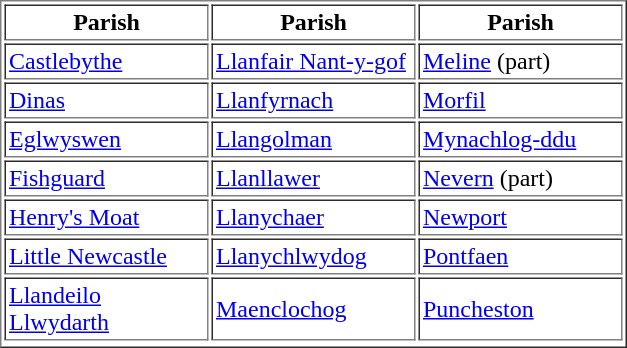<table border="1" cellpadding="2" align="left">
<tr>
<th width="130">Parish</th>
<th width="130">Parish</th>
<th width="130">Parish</th>
</tr>
<tr>
<td><a href='#'>Castlebythe</a></td>
<td><a href='#'>Llanfair Nant-y-gof</a></td>
<td><a href='#'>Meline</a> (part)</td>
</tr>
<tr>
<td><a href='#'>Dinas</a></td>
<td><a href='#'>Llanfyrnach</a></td>
<td><a href='#'>Morfil</a></td>
</tr>
<tr>
<td><a href='#'>Eglwyswen</a></td>
<td><a href='#'>Llangolman</a></td>
<td><a href='#'>Mynachlog-ddu</a></td>
</tr>
<tr>
<td><a href='#'>Fishguard</a></td>
<td><a href='#'>Llanllawer</a></td>
<td><a href='#'>Nevern</a> (part)</td>
</tr>
<tr>
<td><a href='#'>Henry's Moat</a></td>
<td><a href='#'>Llanychaer</a></td>
<td><a href='#'>Newport</a></td>
</tr>
<tr>
<td><a href='#'>Little Newcastle</a></td>
<td><a href='#'>Llanychlwydog</a></td>
<td><a href='#'>Pontfaen</a></td>
</tr>
<tr>
<td><a href='#'>Llandeilo Llwydarth</a></td>
<td><a href='#'>Maenclochog</a></td>
<td><a href='#'>Puncheston</a></td>
</tr>
<tr>
</tr>
</table>
